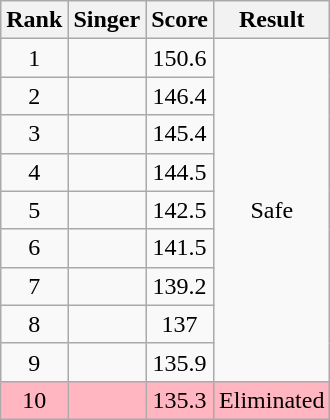<table class="wikitable plainrowheaders" style="text-align:center;">
<tr>
<th scope="col">Rank</th>
<th scope="col">Singer</th>
<th scope="col">Score</th>
<th scope="col">Result</th>
</tr>
<tr>
<td>1</td>
<td></td>
<td>150.6</td>
<td rowspan="9">Safe</td>
</tr>
<tr>
<td>2</td>
<td></td>
<td>146.4</td>
</tr>
<tr>
<td>3</td>
<td></td>
<td>145.4</td>
</tr>
<tr>
<td>4</td>
<td></td>
<td>144.5</td>
</tr>
<tr>
<td>5</td>
<td></td>
<td>142.5</td>
</tr>
<tr>
<td>6</td>
<td></td>
<td>141.5</td>
</tr>
<tr>
<td>7</td>
<td></td>
<td>139.2</td>
</tr>
<tr>
<td>8</td>
<td></td>
<td>137</td>
</tr>
<tr>
<td>9</td>
<td></td>
<td>135.9</td>
</tr>
<tr style="background:lightpink;">
<td>10</td>
<td></td>
<td>135.3</td>
<td>Eliminated</td>
</tr>
</table>
